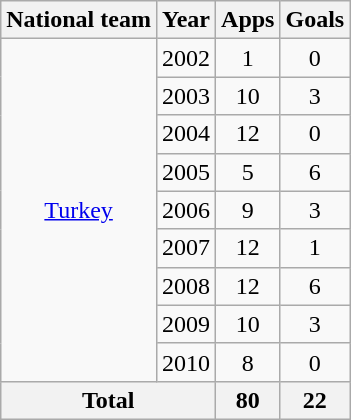<table class="wikitable" style="text-align: center;">
<tr>
<th>National team</th>
<th>Year</th>
<th>Apps</th>
<th>Goals</th>
</tr>
<tr>
<td rowspan="9"><a href='#'>Turkey</a></td>
<td>2002</td>
<td>1</td>
<td>0</td>
</tr>
<tr>
<td>2003</td>
<td>10</td>
<td>3</td>
</tr>
<tr>
<td>2004</td>
<td>12</td>
<td>0</td>
</tr>
<tr>
<td>2005</td>
<td>5</td>
<td>6</td>
</tr>
<tr>
<td>2006</td>
<td>9</td>
<td>3</td>
</tr>
<tr>
<td>2007</td>
<td>12</td>
<td>1</td>
</tr>
<tr>
<td>2008</td>
<td>12</td>
<td>6</td>
</tr>
<tr>
<td>2009</td>
<td>10</td>
<td>3</td>
</tr>
<tr>
<td>2010</td>
<td>8</td>
<td>0</td>
</tr>
<tr>
<th colspan="2">Total</th>
<th>80</th>
<th>22</th>
</tr>
</table>
